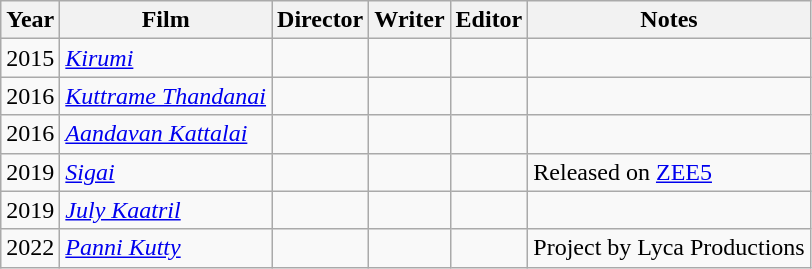<table class="wikitable sortable">
<tr style="text-align:center;">
<th scope=col>Year</th>
<th scope=col>Film</th>
<th scope=col>Director</th>
<th scope=col>Writer</th>
<th scope=col>Editor</th>
<th scope=col>Notes</th>
</tr>
<tr>
<td>2015</td>
<td><em><a href='#'>Kirumi</a></em></td>
<td></td>
<td></td>
<td></td>
<td></td>
</tr>
<tr>
<td>2016</td>
<td><em><a href='#'>Kuttrame Thandanai</a></em></td>
<td></td>
<td></td>
<td></td>
<td></td>
</tr>
<tr>
<td>2016</td>
<td><em><a href='#'>Aandavan Kattalai</a></em></td>
<td></td>
<td></td>
<td></td>
<td></td>
</tr>
<tr>
<td>2019</td>
<td><em><a href='#'>Sigai</a></em></td>
<td></td>
<td></td>
<td></td>
<td>Released on <a href='#'>ZEE5</a></td>
</tr>
<tr>
<td>2019</td>
<td><em><a href='#'>July Kaatril</a></em></td>
<td></td>
<td></td>
<td></td>
<td></td>
</tr>
<tr>
<td>2022</td>
<td><em><a href='#'>Panni Kutty</a></em></td>
<td></td>
<td></td>
<td></td>
<td>Project by Lyca Productions </td>
</tr>
</table>
